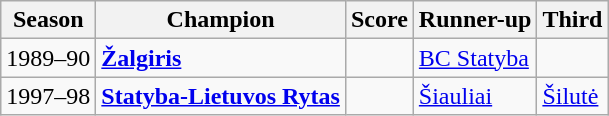<table class="wikitable">
<tr>
<th>Season</th>
<th>Champion</th>
<th>Score</th>
<th>Runner-up</th>
<th>Third</th>
</tr>
<tr>
<td>1989–90</td>
<td><strong><a href='#'>Žalgiris</a></strong></td>
<td></td>
<td><a href='#'>BC Statyba</a></td>
<td></td>
</tr>
<tr>
<td>1997–98</td>
<td><strong><a href='#'>Statyba-Lietuvos Rytas</a></strong></td>
<td></td>
<td><a href='#'>Šiauliai</a></td>
<td><a href='#'>Šilutė</a></td>
</tr>
</table>
